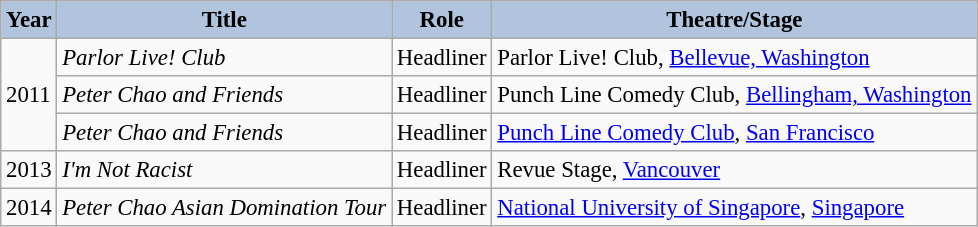<table class="wikitable" style="font-size:95%">
<tr style="text-align:center;">
<th style="background:#B0C4DE;">Year</th>
<th style="background:#B0C4DE;">Title</th>
<th style="background:#B0C4DE;">Role</th>
<th style="background:#B0C4DE;">Theatre/Stage</th>
</tr>
<tr>
<td rowspan="3">2011</td>
<td><em>Parlor Live! Club</em></td>
<td>Headliner</td>
<td>Parlor Live! Club,  <a href='#'>Bellevue, Washington</a></td>
</tr>
<tr>
<td><em>Peter Chao and Friends</em></td>
<td>Headliner</td>
<td>Punch Line Comedy Club, <a href='#'>Bellingham, Washington</a></td>
</tr>
<tr>
<td><em>Peter Chao and Friends</em></td>
<td>Headliner</td>
<td><a href='#'>Punch Line Comedy Club</a>, <a href='#'>San Francisco</a></td>
</tr>
<tr>
<td rowspan="1">2013</td>
<td><em>I'm Not Racist</em></td>
<td>Headliner</td>
<td>Revue Stage, <a href='#'>Vancouver</a></td>
</tr>
<tr>
<td rowspan="1">2014</td>
<td><em>Peter Chao Asian Domination Tour</em></td>
<td>Headliner</td>
<td><a href='#'>National University of Singapore</a>, <a href='#'>Singapore</a></td>
</tr>
</table>
